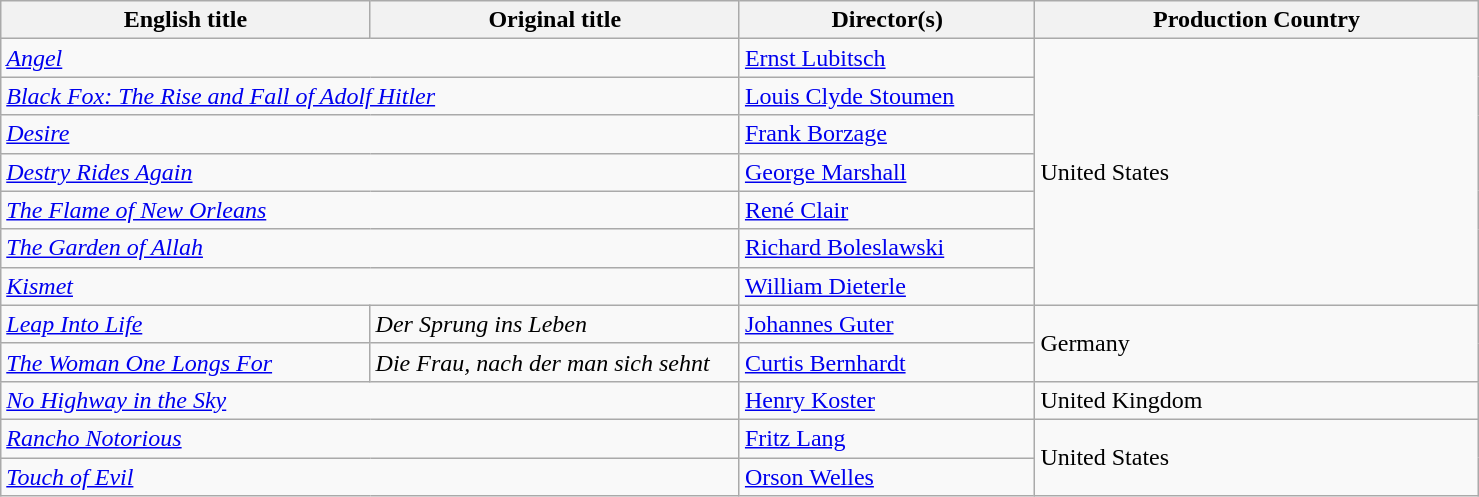<table class="wikitable" width="78%" cellpadding="5">
<tr>
<th width="25%">English title</th>
<th width="25%">Original title</th>
<th width="20%">Director(s)</th>
<th width="30%">Production Country</th>
</tr>
<tr>
<td colspan="2"><em><a href='#'>Angel</a></em></td>
<td><a href='#'>Ernst Lubitsch</a></td>
<td rowspan="7">United States</td>
</tr>
<tr>
<td colspan="2"><em><a href='#'>Black Fox: The Rise and Fall of Adolf Hitler</a></em></td>
<td><a href='#'>Louis Clyde Stoumen</a></td>
</tr>
<tr>
<td colspan="2"><em><a href='#'>Desire</a></em></td>
<td><a href='#'>Frank Borzage</a></td>
</tr>
<tr>
<td colspan="2"><em><a href='#'>Destry Rides Again</a></em></td>
<td><a href='#'>George Marshall</a></td>
</tr>
<tr>
<td colspan="2"><em><a href='#'>The Flame of New Orleans</a></em></td>
<td><a href='#'>René Clair</a></td>
</tr>
<tr>
<td colspan="2"><em><a href='#'>The Garden of Allah</a></em></td>
<td><a href='#'>Richard Boleslawski</a></td>
</tr>
<tr>
<td colspan="2"><em><a href='#'>Kismet</a></em></td>
<td><a href='#'>William Dieterle</a></td>
</tr>
<tr>
<td><em><a href='#'>Leap Into Life</a></em></td>
<td><em>Der Sprung ins Leben</em></td>
<td><a href='#'>Johannes Guter</a></td>
<td rowspan="2">Germany</td>
</tr>
<tr>
<td><em><a href='#'>The Woman One Longs For</a></em></td>
<td><em>Die Frau, nach der man sich sehnt</em></td>
<td><a href='#'>Curtis Bernhardt</a></td>
</tr>
<tr>
<td colspan="2"><em><a href='#'>No Highway in the Sky</a></em></td>
<td><a href='#'>Henry Koster</a></td>
<td>United Kingdom</td>
</tr>
<tr>
<td colspan="2"><em><a href='#'>Rancho Notorious</a></em></td>
<td><a href='#'>Fritz Lang</a></td>
<td rowspan="2">United States</td>
</tr>
<tr>
<td colspan="2"><em><a href='#'>Touch of Evil</a></em></td>
<td><a href='#'>Orson Welles</a></td>
</tr>
</table>
